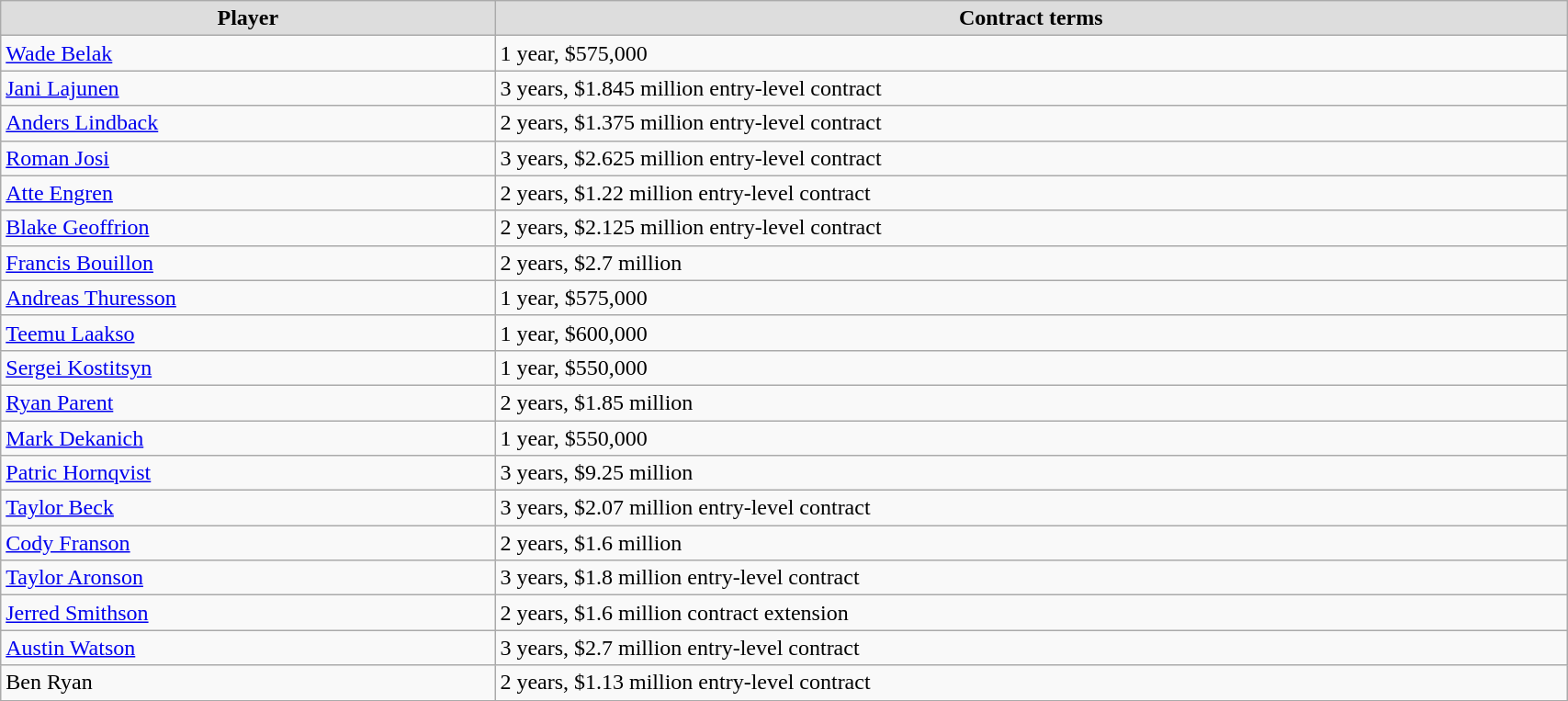<table class="wikitable" width=90%>
<tr align="center"  bgcolor="#dddddd">
<td><strong>Player</strong></td>
<td><strong>Contract terms</strong></td>
</tr>
<tr>
<td><a href='#'>Wade Belak</a></td>
<td>1 year, $575,000</td>
</tr>
<tr>
<td><a href='#'>Jani Lajunen</a></td>
<td>3 years, $1.845 million entry-level contract</td>
</tr>
<tr>
<td><a href='#'>Anders Lindback</a></td>
<td>2 years, $1.375 million entry-level contract</td>
</tr>
<tr>
<td><a href='#'>Roman Josi</a></td>
<td>3 years, $2.625 million entry-level contract</td>
</tr>
<tr>
<td><a href='#'>Atte Engren</a></td>
<td>2 years, $1.22 million entry-level contract</td>
</tr>
<tr>
<td><a href='#'>Blake Geoffrion</a></td>
<td>2 years, $2.125 million entry-level contract</td>
</tr>
<tr>
<td><a href='#'>Francis Bouillon</a></td>
<td>2 years, $2.7 million</td>
</tr>
<tr>
<td><a href='#'>Andreas Thuresson</a></td>
<td>1 year, $575,000</td>
</tr>
<tr>
<td><a href='#'>Teemu Laakso</a></td>
<td>1 year, $600,000</td>
</tr>
<tr>
<td><a href='#'>Sergei Kostitsyn</a></td>
<td>1 year, $550,000</td>
</tr>
<tr>
<td><a href='#'>Ryan Parent</a></td>
<td>2 years, $1.85 million</td>
</tr>
<tr>
<td><a href='#'>Mark Dekanich</a></td>
<td>1 year, $550,000</td>
</tr>
<tr>
<td><a href='#'>Patric Hornqvist</a></td>
<td>3 years, $9.25 million</td>
</tr>
<tr>
<td><a href='#'>Taylor Beck</a></td>
<td>3 years, $2.07 million entry-level contract</td>
</tr>
<tr>
<td><a href='#'>Cody Franson</a></td>
<td>2 years, $1.6 million</td>
</tr>
<tr>
<td><a href='#'>Taylor Aronson</a></td>
<td>3 years, $1.8 million entry-level contract</td>
</tr>
<tr>
<td><a href='#'>Jerred Smithson</a></td>
<td>2 years, $1.6 million contract extension</td>
</tr>
<tr>
<td><a href='#'>Austin Watson</a></td>
<td>3 years, $2.7 million entry-level contract</td>
</tr>
<tr>
<td>Ben Ryan</td>
<td>2 years, $1.13 million entry-level contract</td>
</tr>
</table>
